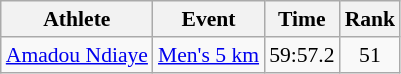<table class="wikitable" style="font-size:90%;">
<tr>
<th>Athlete</th>
<th>Event</th>
<th>Time</th>
<th>Rank</th>
</tr>
<tr align=center>
<td align=left><a href='#'>Amadou Ndiaye</a></td>
<td align=left><a href='#'>Men's 5 km</a></td>
<td>59:57.2</td>
<td>51</td>
</tr>
</table>
